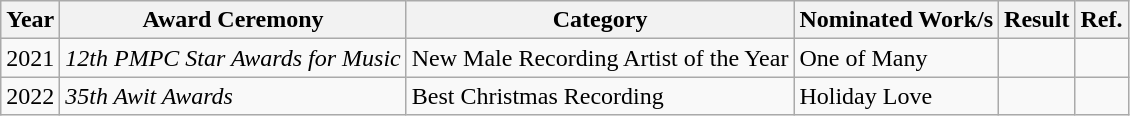<table class="wikitable">
<tr>
<th>Year</th>
<th>Award Ceremony</th>
<th>Category</th>
<th>Nominated Work/s</th>
<th>Result</th>
<th>Ref.</th>
</tr>
<tr>
<td>2021</td>
<td><em>12th PMPC Star Awards for Music</em></td>
<td>New Male Recording Artist of the Year</td>
<td>One of Many</td>
<td></td>
<td></td>
</tr>
<tr>
<td>2022</td>
<td><em>35th Awit Awards</em></td>
<td>Best Christmas Recording</td>
<td>Holiday Love</td>
<td></td>
</tr>
</table>
